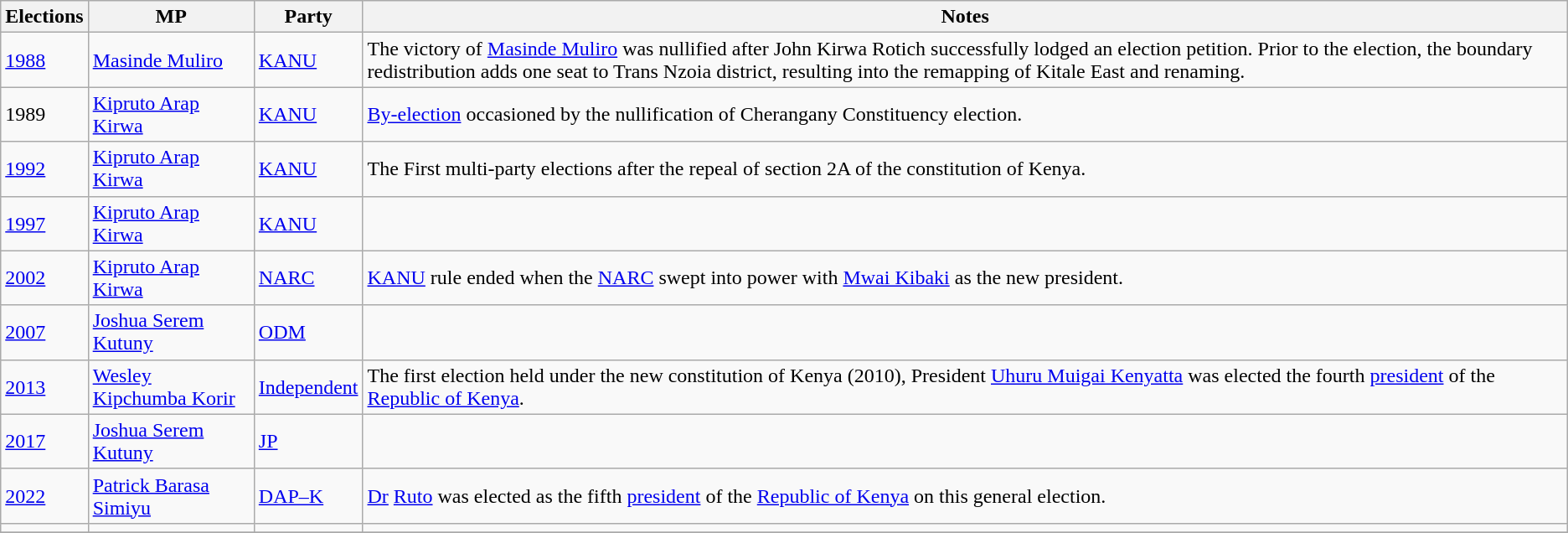<table class="wikitable">
<tr>
<th>Elections</th>
<th>MP </th>
<th>Party</th>
<th>Notes</th>
</tr>
<tr>
<td><a href='#'>1988</a></td>
<td><a href='#'>Masinde Muliro</a></td>
<td><a href='#'>KANU</a></td>
<td>The victory of <a href='#'>Masinde Muliro</a> was nullified after John Kirwa Rotich successfully lodged an election petition. Prior to the election, the boundary redistribution adds one seat to Trans Nzoia district, resulting into the remapping of Kitale East and renaming.</td>
</tr>
<tr>
<td>1989</td>
<td><a href='#'>Kipruto Arap Kirwa</a></td>
<td><a href='#'>KANU</a></td>
<td><a href='#'>By-election</a> occasioned by the nullification of Cherangany Constituency election.</td>
</tr>
<tr>
<td><a href='#'>1992</a></td>
<td><a href='#'>Kipruto Arap Kirwa</a></td>
<td><a href='#'>KANU</a></td>
<td>The First multi-party elections after the repeal of section 2A of the constitution of Kenya.</td>
</tr>
<tr>
<td><a href='#'>1997</a></td>
<td><a href='#'>Kipruto Arap Kirwa</a></td>
<td><a href='#'>KANU</a></td>
<td></td>
</tr>
<tr>
<td><a href='#'>2002</a></td>
<td><a href='#'>Kipruto Arap Kirwa</a></td>
<td><a href='#'>NARC</a></td>
<td><a href='#'>KANU</a> rule ended when the <a href='#'>NARC</a> swept into power with <a href='#'>Mwai Kibaki</a> as the new president.</td>
</tr>
<tr>
<td><a href='#'>2007</a></td>
<td><a href='#'>Joshua Serem Kutuny</a></td>
<td><a href='#'>ODM</a></td>
<td></td>
</tr>
<tr>
<td><a href='#'>2013</a></td>
<td><a href='#'>Wesley Kipchumba Korir</a></td>
<td><a href='#'>Independent</a></td>
<td>The first election held under the new constitution of Kenya (2010), President <a href='#'>Uhuru Muigai Kenyatta</a> was elected the fourth <a href='#'>president</a> of the <a href='#'>Republic of Kenya</a>.</td>
</tr>
<tr>
<td><a href='#'>2017</a></td>
<td><a href='#'>Joshua Serem Kutuny</a></td>
<td><a href='#'>JP</a></td>
<td></td>
</tr>
<tr>
<td><a href='#'>2022</a></td>
<td><a href='#'>Patrick Barasa Simiyu</a></td>
<td><a href='#'>DAP–K</a></td>
<td><a href='#'>Dr</a> <a href='#'>Ruto</a> was elected as the fifth <a href='#'>president</a> of the <a href='#'>Republic of Kenya</a> on this general election.</td>
</tr>
<tr>
<td></td>
<td></td>
<td></td>
<td></td>
</tr>
<tr>
</tr>
</table>
